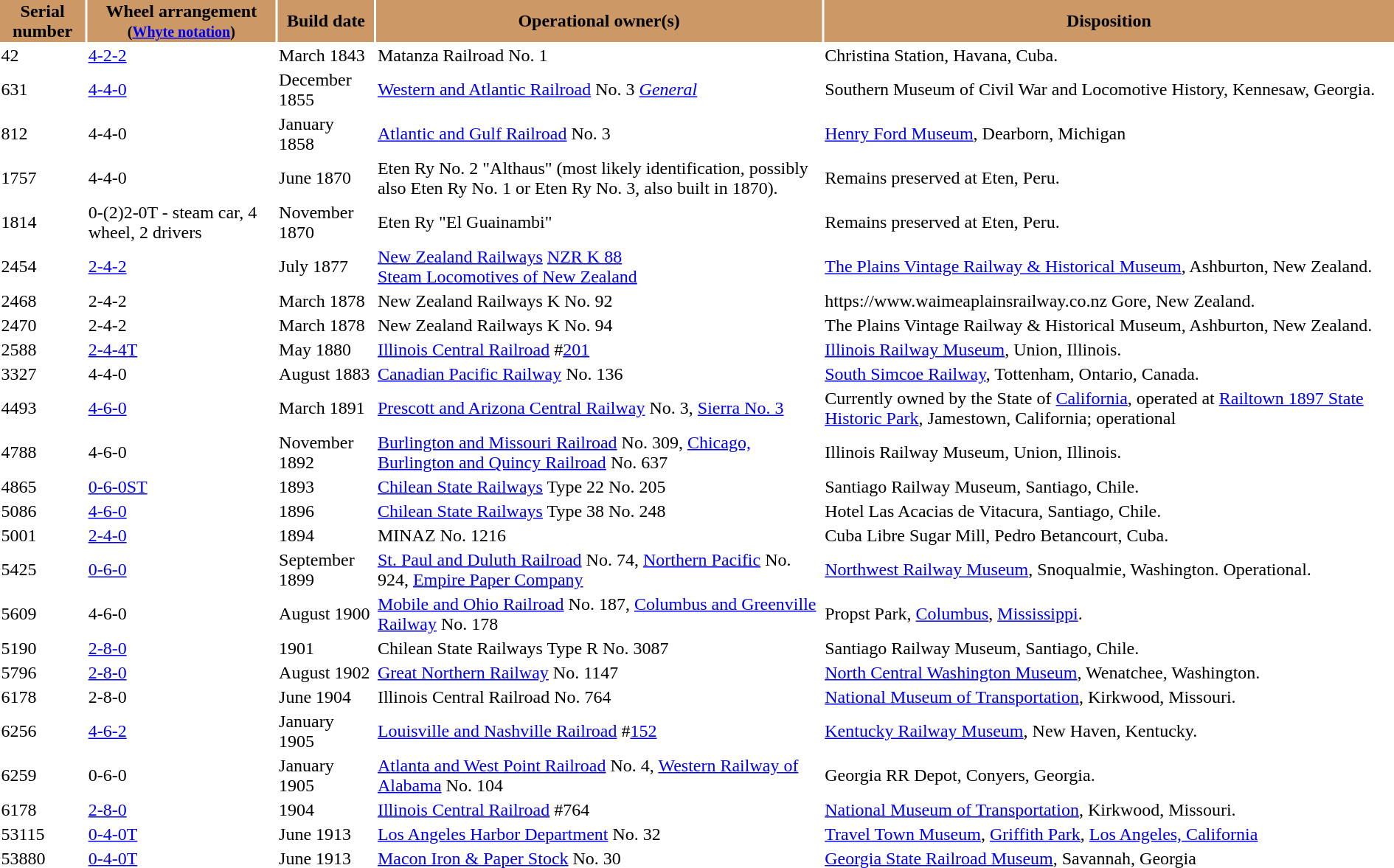<table class="toccolours">
<tr>
<th bgcolor=cc9966>Serial number</th>
<th bgcolor=cc9966>Wheel arrangement<br><small>(<a href='#'>Whyte notation</a>)</small></th>
<th bgcolor=cc9966>Build date</th>
<th bgcolor=cc9966>Operational owner(s)</th>
<th bgcolor=cc9966>Disposition</th>
</tr>
<tr>
<td>42</td>
<td><a href='#'>4-2-2</a></td>
<td>March 1843</td>
<td>Matanza Railroad No. 1</td>
<td>Christina Station, Havana, Cuba.</td>
</tr>
<tr>
<td>631</td>
<td><a href='#'>4-4-0</a></td>
<td>December 1855</td>
<td><a href='#'>Western and Atlantic Railroad</a> No. 3 <a href='#'><em>General</em></a></td>
<td>Southern Museum of Civil War and Locomotive History, Kennesaw, Georgia.</td>
</tr>
<tr>
<td>812</td>
<td>4-4-0</td>
<td>January 1858</td>
<td><a href='#'>Atlantic and Gulf Railroad</a> No. 3</td>
<td><a href='#'>Henry Ford Museum</a>, Dearborn, Michigan</td>
</tr>
<tr>
<td>1757</td>
<td>4-4-0</td>
<td>June 1870</td>
<td>Eten Ry No. 2 "Althaus" (most likely identification, possibly also Eten Ry No. 1 or Eten Ry No. 3, also built in 1870).</td>
<td>Remains preserved at Eten, Peru.</td>
</tr>
<tr>
<td>1814</td>
<td>0-(2)2-0T - steam car, 4 wheel, 2 drivers</td>
<td>November 1870</td>
<td>Eten Ry "El Guainambi"</td>
<td>Remains preserved at Eten, Peru.</td>
</tr>
<tr>
<td>2454</td>
<td><a href='#'>2-4-2</a></td>
<td>July 1877</td>
<td><a href='#'>New Zealand Railways</a> <a href='#'>NZR K 88</a><br><a href='#'>Steam Locomotives of New Zealand</a></td>
<td><a href='#'>The Plains Vintage Railway & Historical Museum</a>, Ashburton, New Zealand.</td>
</tr>
<tr>
<td>2468</td>
<td>2-4-2</td>
<td>March 1878</td>
<td>New Zealand Railways K No. 92</td>
<td>https://www.waimeaplainsrailway.co.nz Gore, New Zealand.</td>
</tr>
<tr>
<td>2470</td>
<td>2-4-2</td>
<td>March 1878</td>
<td>New Zealand Railways K No. 94</td>
<td>The Plains Vintage Railway & Historical Museum, Ashburton, New Zealand.</td>
</tr>
<tr>
<td>2588</td>
<td><a href='#'>2-4-4T</a></td>
<td>May 1880</td>
<td><a href='#'>Illinois Central Railroad</a> #<a href='#'>201</a></td>
<td><a href='#'>Illinois Railway Museum</a>, Union, Illinois.</td>
</tr>
<tr>
<td>3327</td>
<td>4-4-0</td>
<td>August 1883</td>
<td><a href='#'>Canadian Pacific Railway</a> No. 136</td>
<td><a href='#'>South Simcoe Railway</a>, Tottenham, Ontario, Canada.</td>
</tr>
<tr>
<td>4493</td>
<td><a href='#'>4-6-0</a></td>
<td>March 1891</td>
<td><a href='#'>Prescott and Arizona Central Railway</a> No. 3, <a href='#'>Sierra No. 3</a></td>
<td>Currently owned by the State of <a href='#'>California</a>, operated at <a href='#'>Railtown 1897 State Historic Park</a>, Jamestown, California; operational</td>
</tr>
<tr>
<td>4788</td>
<td>4-6-0</td>
<td>November 1892</td>
<td><a href='#'>Burlington and Missouri Railroad</a> No. 309, <a href='#'>Chicago, Burlington and Quincy Railroad</a> No. 637</td>
<td>Illinois Railway Museum, Union, Illinois.</td>
</tr>
<tr>
<td>4865</td>
<td><a href='#'>0-6-0ST</a></td>
<td>1893</td>
<td><a href='#'>Chilean State Railways</a> Type 22 No. 205</td>
<td>Santiago Railway Museum, Santiago, Chile.</td>
</tr>
<tr>
<td>5086</td>
<td><a href='#'>4-6-0</a></td>
<td>1896</td>
<td><a href='#'>Chilean State Railways</a> Type 38 No. 248</td>
<td>Hotel Las Acacias de Vitacura, Santiago, Chile.</td>
</tr>
<tr>
<td>5001</td>
<td><a href='#'>2-4-0</a></td>
<td>1894</td>
<td>MINAZ No. 1216</td>
<td>Cuba Libre Sugar Mill, Pedro Betancourt, Cuba.</td>
</tr>
<tr>
<td>5425</td>
<td><a href='#'>0-6-0</a></td>
<td>September 1899</td>
<td><a href='#'>St. Paul and Duluth Railroad</a> No. 74, <a href='#'>Northern Pacific</a> No. 924, <a href='#'>Empire Paper Company</a></td>
<td><a href='#'>Northwest Railway Museum</a>, Snoqualmie, Washington. Operational. </td>
</tr>
<tr>
<td>5609</td>
<td>4-6-0</td>
<td>August 1900</td>
<td><a href='#'>Mobile and Ohio Railroad</a> No. 187, <a href='#'>Columbus and Greenville Railway</a> No. 178</td>
<td>Propst Park, <a href='#'>Columbus</a>, <a href='#'>Mississippi</a>.</td>
</tr>
<tr>
<td>5190</td>
<td><a href='#'>2-8-0</a></td>
<td>1901</td>
<td>Chilean State Railways Type R No. 3087</td>
<td>Santiago Railway Museum, Santiago, Chile.</td>
</tr>
<tr>
<td>5796</td>
<td><a href='#'>2-8-0</a></td>
<td>August 1902</td>
<td><a href='#'>Great Northern Railway</a> No. 1147</td>
<td><a href='#'>North Central Washington Museum</a>, Wenatchee, Washington.</td>
</tr>
<tr>
<td>6178</td>
<td>2-8-0</td>
<td>June 1904</td>
<td>Illinois Central Railroad No. 764</td>
<td><a href='#'>National Museum of Transportation</a>, Kirkwood, Missouri.</td>
</tr>
<tr>
<td>6256</td>
<td><a href='#'>4-6-2</a></td>
<td>January 1905</td>
<td><a href='#'>Louisville and Nashville Railroad</a> #<a href='#'>152</a></td>
<td><a href='#'>Kentucky Railway Museum</a>, New Haven, Kentucky.</td>
</tr>
<tr>
<td>6259</td>
<td>0-6-0</td>
<td>January 1905</td>
<td><a href='#'>Atlanta and West Point Railroad</a> No. 4, <a href='#'>Western Railway of Alabama</a> No. 104</td>
<td>Georgia RR Depot, Conyers, Georgia.</td>
</tr>
<tr>
<td>6178</td>
<td><a href='#'>2-8-0</a></td>
<td>1904</td>
<td><a href='#'>Illinois Central Railroad</a> #764</td>
<td><a href='#'>National Museum of Transportation</a>, Kirkwood, Missouri.</td>
</tr>
<tr>
<td>53115</td>
<td><a href='#'>0-4-0T</a></td>
<td>June 1913</td>
<td><a href='#'>Los Angeles Harbor Department</a> No. 32</td>
<td><a href='#'>Travel Town Museum</a>, <a href='#'>Griffith Park</a>, <a href='#'>Los Angeles, California</a></td>
</tr>
<tr>
<td>53880</td>
<td><a href='#'>0-4-0T</a></td>
<td>June 1913</td>
<td><a href='#'>Macon Iron & Paper Stock</a> No. 30</td>
<td><a href='#'>Georgia State Railroad Museum</a>, Savannah, Georgia</td>
</tr>
</table>
